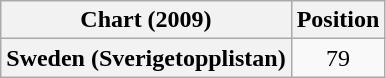<table class="wikitable plainrowheaders" style="text-align:center">
<tr>
<th scope="col">Chart (2009)</th>
<th scope="col">Position</th>
</tr>
<tr>
<th scope="row">Sweden (Sverigetopplistan)</th>
<td>79</td>
</tr>
</table>
